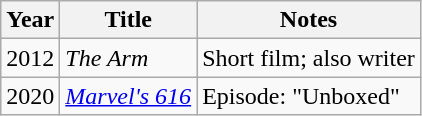<table class="wikitable">
<tr>
<th>Year</th>
<th>Title</th>
<th>Notes</th>
</tr>
<tr>
<td>2012</td>
<td><em>The Arm</em></td>
<td>Short film; also writer</td>
</tr>
<tr>
<td>2020</td>
<td><em><a href='#'>Marvel's 616</a></em></td>
<td>Episode: "Unboxed"</td>
</tr>
</table>
